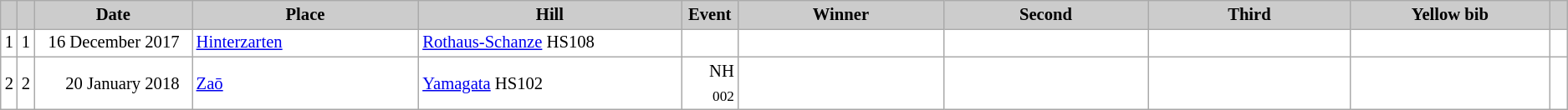<table class="wikitable plainrowheaders" style="background:#fff; font-size:86%; line-height:16px; border:grey solid 1px; border-collapse:collapse;">
<tr style="background:#ccc; text-align:center;">
<th scope="col" style="background:#ccc; width=20 px;"></th>
<th scope="col" style="background:#ccc; width=30 px;"></th>
<th scope="col" style="background:#ccc; width:135px;">Date</th>
<th scope="col" style="background:#ccc; width:200px;">Place</th>
<th scope="col" style="background:#ccc; width:240px;">Hill</th>
<th scope="col" style="background:#ccc; width:40px;">Event</th>
<th scope="col" style="background:#ccc; width:185px;">Winner</th>
<th scope="col" style="background:#ccc; width:185px;">Second</th>
<th scope="col" style="background:#ccc; width:185px;">Third</th>
<th scope="col" style="background:#ccc; width:180px;">Yellow bib</th>
<th scope="col" style="background:#ccc; width:10px;"></th>
</tr>
<tr>
<td align=center>1</td>
<td align=center>1</td>
<td align=right>16 December 2017  </td>
<td> <a href='#'>Hinterzarten</a></td>
<td><a href='#'>Rothaus-Schanze</a> HS108</td>
<td align=right></td>
<td></td>
<td></td>
<td></td>
<td></td>
<td></td>
</tr>
<tr>
<td align=center>2</td>
<td align=center>2</td>
<td align=right>20 January 2018  </td>
<td> <a href='#'>Zaō</a></td>
<td><a href='#'>Yamagata</a> HS102</td>
<td align=right>NH <sub>002</sub></td>
<td></td>
<td></td>
<td></td>
<td></td>
<td></td>
</tr>
</table>
